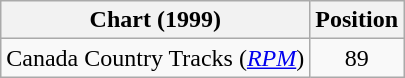<table class="wikitable sortable">
<tr>
<th scope="col">Chart (1999)</th>
<th scope="col">Position</th>
</tr>
<tr>
<td>Canada Country Tracks (<em><a href='#'>RPM</a></em>)</td>
<td align="center">89</td>
</tr>
</table>
